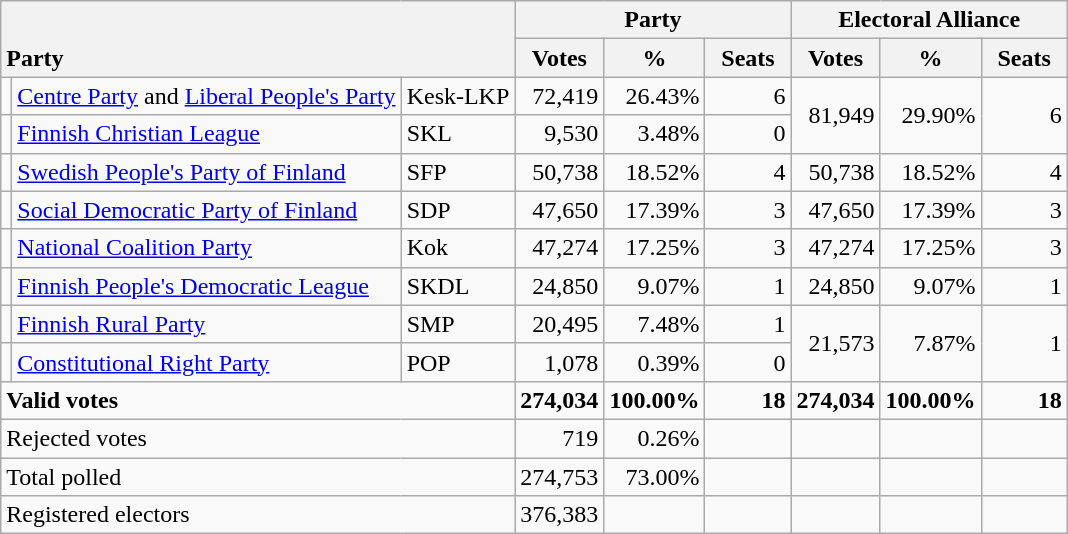<table class="wikitable" border="1" style="text-align:right;">
<tr>
<th style="text-align:left;" valign=bottom rowspan=2 colspan=3>Party</th>
<th colspan=3>Party</th>
<th colspan=3>Electoral Alliance</th>
</tr>
<tr>
<th align=center valign=bottom width="50">Votes</th>
<th align=center valign=bottom width="50">%</th>
<th align=center valign=bottom width="50">Seats</th>
<th align=center valign=bottom width="50">Votes</th>
<th align=center valign=bottom width="50">%</th>
<th align=center valign=bottom width="50">Seats</th>
</tr>
<tr>
<td></td>
<td align=left><a href='#'>Centre Party</a> and <a href='#'>Liberal People's Party</a></td>
<td align=left>Kesk-LKP</td>
<td>72,419</td>
<td>26.43%</td>
<td>6</td>
<td rowspan=2>81,949</td>
<td rowspan=2>29.90%</td>
<td rowspan=2>6</td>
</tr>
<tr>
<td></td>
<td align=left><a href='#'>Finnish Christian League</a></td>
<td align=left>SKL</td>
<td>9,530</td>
<td>3.48%</td>
<td>0</td>
</tr>
<tr>
<td></td>
<td align=left><a href='#'>Swedish People's Party of Finland</a></td>
<td align=left>SFP</td>
<td>50,738</td>
<td>18.52%</td>
<td>4</td>
<td>50,738</td>
<td>18.52%</td>
<td>4</td>
</tr>
<tr>
<td></td>
<td align=left style="white-space: nowrap;"><a href='#'>Social Democratic Party of Finland</a></td>
<td align=left>SDP</td>
<td>47,650</td>
<td>17.39%</td>
<td>3</td>
<td>47,650</td>
<td>17.39%</td>
<td>3</td>
</tr>
<tr>
<td></td>
<td align=left><a href='#'>National Coalition Party</a></td>
<td align=left>Kok</td>
<td>47,274</td>
<td>17.25%</td>
<td>3</td>
<td>47,274</td>
<td>17.25%</td>
<td>3</td>
</tr>
<tr>
<td></td>
<td align=left><a href='#'>Finnish People's Democratic League</a></td>
<td align=left>SKDL</td>
<td>24,850</td>
<td>9.07%</td>
<td>1</td>
<td>24,850</td>
<td>9.07%</td>
<td>1</td>
</tr>
<tr>
<td></td>
<td align=left><a href='#'>Finnish Rural Party</a></td>
<td align=left>SMP</td>
<td>20,495</td>
<td>7.48%</td>
<td>1</td>
<td rowspan=2>21,573</td>
<td rowspan=2>7.87%</td>
<td rowspan=2>1</td>
</tr>
<tr>
<td></td>
<td align=left><a href='#'>Constitutional Right Party</a></td>
<td align=left>POP</td>
<td>1,078</td>
<td>0.39%</td>
<td>0</td>
</tr>
<tr style="font-weight:bold">
<td align=left colspan=3>Valid votes</td>
<td>274,034</td>
<td>100.00%</td>
<td>18</td>
<td>274,034</td>
<td>100.00%</td>
<td>18</td>
</tr>
<tr>
<td align=left colspan=3>Rejected votes</td>
<td>719</td>
<td>0.26%</td>
<td></td>
<td></td>
<td></td>
<td></td>
</tr>
<tr>
<td align=left colspan=3>Total polled</td>
<td>274,753</td>
<td>73.00%</td>
<td></td>
<td></td>
<td></td>
<td></td>
</tr>
<tr>
<td align=left colspan=3>Registered electors</td>
<td>376,383</td>
<td></td>
<td></td>
<td></td>
<td></td>
<td></td>
</tr>
</table>
